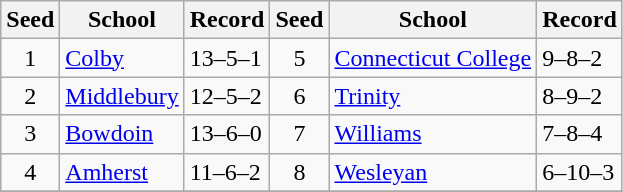<table class="wikitable">
<tr>
<th>Seed</th>
<th>School</th>
<th>Record</th>
<th>Seed</th>
<th>School</th>
<th>Record</th>
</tr>
<tr>
<td align=center>1</td>
<td><a href='#'>Colby</a></td>
<td>13–5–1</td>
<td align=center>5</td>
<td><a href='#'>Connecticut College</a></td>
<td>9–8–2</td>
</tr>
<tr>
<td align=center>2</td>
<td><a href='#'>Middlebury</a></td>
<td>12–5–2</td>
<td align=center>6</td>
<td><a href='#'>Trinity</a></td>
<td>8–9–2</td>
</tr>
<tr>
<td align=center>3</td>
<td><a href='#'>Bowdoin</a></td>
<td>13–6–0</td>
<td align=center>7</td>
<td><a href='#'>Williams</a></td>
<td>7–8–4</td>
</tr>
<tr>
<td align=center>4</td>
<td><a href='#'>Amherst</a></td>
<td>11–6–2</td>
<td align=center>8</td>
<td><a href='#'>Wesleyan</a></td>
<td>6–10–3</td>
</tr>
<tr>
</tr>
</table>
